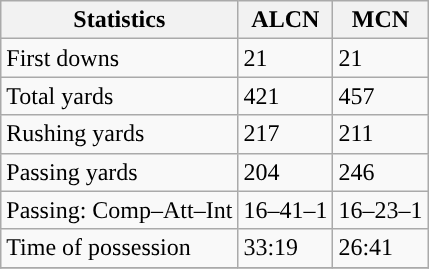<table class="wikitable" style="float: left;">
<tr>
<th>Statistics</th>
<th>ALCN</th>
<th>MCN</th>
</tr>
<tr>
<td>First downs</td>
<td>21</td>
<td>21</td>
</tr>
<tr>
<td>Total yards</td>
<td>421</td>
<td>457</td>
</tr>
<tr>
<td>Rushing yards</td>
<td>217</td>
<td>211</td>
</tr>
<tr>
<td>Passing yards</td>
<td>204</td>
<td>246</td>
</tr>
<tr>
<td>Passing: Comp–Att–Int</td>
<td>16–41–1</td>
<td>16–23–1</td>
</tr>
<tr>
<td>Time of possession</td>
<td>33:19</td>
<td>26:41</td>
</tr>
<tr>
</tr>
</table>
